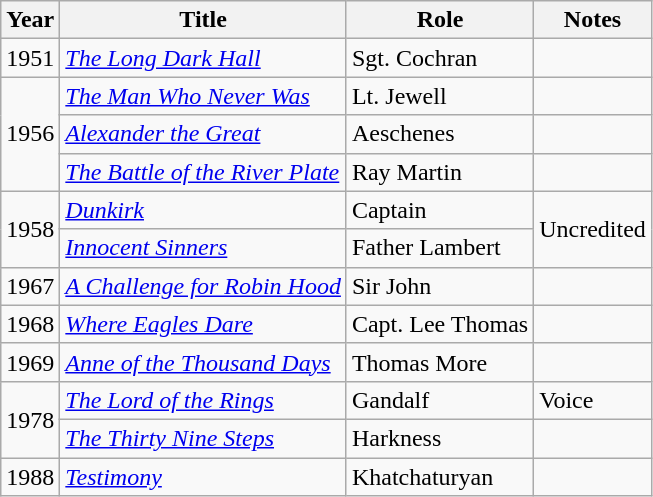<table class="wikitable">
<tr>
<th>Year</th>
<th>Title</th>
<th>Role</th>
<th>Notes</th>
</tr>
<tr>
<td>1951</td>
<td><em><a href='#'>The Long Dark Hall</a></em></td>
<td>Sgt. Cochran</td>
<td></td>
</tr>
<tr>
<td rowspan="3">1956</td>
<td><em><a href='#'>The Man Who Never Was</a></em></td>
<td>Lt. Jewell</td>
<td></td>
</tr>
<tr>
<td><em><a href='#'>Alexander the Great</a></em></td>
<td>Aeschenes</td>
<td></td>
</tr>
<tr>
<td><em><a href='#'>The Battle of the River Plate</a></em></td>
<td>Ray Martin</td>
<td></td>
</tr>
<tr>
<td rowspan="2">1958</td>
<td><em><a href='#'>Dunkirk</a></em></td>
<td>Captain</td>
<td rowspan="2">Uncredited</td>
</tr>
<tr>
<td><em><a href='#'>Innocent Sinners</a></em></td>
<td>Father Lambert</td>
</tr>
<tr>
<td>1967</td>
<td><em><a href='#'>A Challenge for Robin Hood</a></em></td>
<td>Sir John</td>
<td></td>
</tr>
<tr>
<td>1968</td>
<td><em><a href='#'>Where Eagles Dare</a></em></td>
<td>Capt. Lee Thomas</td>
<td></td>
</tr>
<tr>
<td>1969</td>
<td><em><a href='#'>Anne of the Thousand Days</a></em></td>
<td>Thomas More</td>
<td></td>
</tr>
<tr>
<td rowspan="2">1978</td>
<td><em><a href='#'>The Lord of the Rings</a></em></td>
<td>Gandalf</td>
<td>Voice</td>
</tr>
<tr>
<td><em><a href='#'>The Thirty Nine Steps</a></em></td>
<td>Harkness</td>
<td></td>
</tr>
<tr>
<td>1988</td>
<td><em><a href='#'>Testimony</a></em></td>
<td>Khatchaturyan</td>
<td></td>
</tr>
</table>
